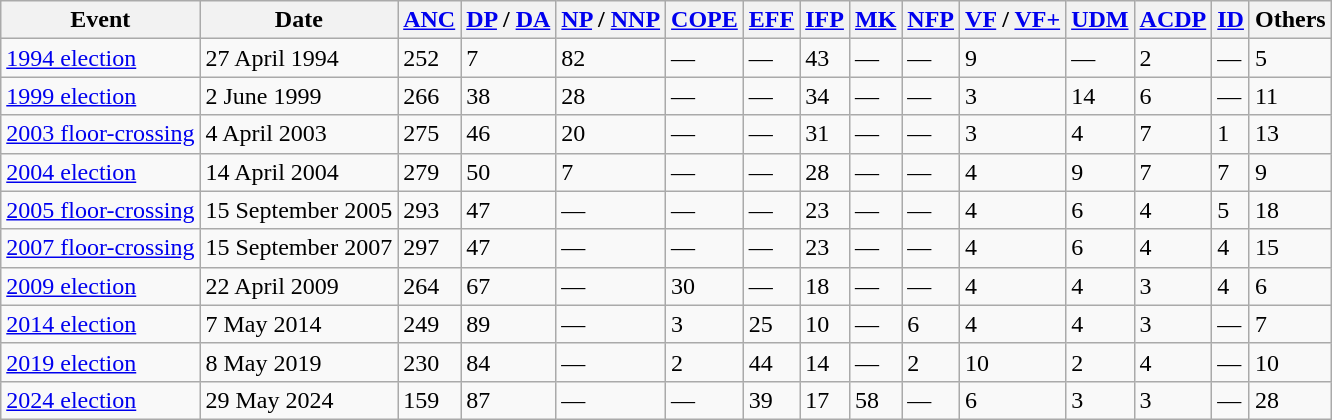<table class="wikitable">
<tr>
<th>Event</th>
<th>Date</th>
<th><a href='#'>ANC</a></th>
<th><a href='#'>DP</a> / <a href='#'>DA</a></th>
<th><a href='#'>NP</a> / <a href='#'>NNP</a></th>
<th><a href='#'>COPE</a></th>
<th><a href='#'>EFF</a></th>
<th><a href='#'>IFP</a></th>
<th><a href='#'>MK</a></th>
<th><a href='#'>NFP</a></th>
<th><a href='#'>VF</a> / <a href='#'>VF+</a></th>
<th><a href='#'>UDM</a></th>
<th><a href='#'>ACDP</a></th>
<th><a href='#'>ID</a></th>
<th>Others</th>
</tr>
<tr>
<td><a href='#'>1994 election</a></td>
<td>27 April 1994</td>
<td>252</td>
<td>7</td>
<td>82</td>
<td>—</td>
<td>—</td>
<td>43</td>
<td>—</td>
<td>—</td>
<td>9</td>
<td>—</td>
<td>2</td>
<td>—</td>
<td>5</td>
</tr>
<tr>
<td><a href='#'>1999 election</a></td>
<td>2 June 1999</td>
<td>266</td>
<td>38</td>
<td>28</td>
<td>—</td>
<td>—</td>
<td>34</td>
<td>—</td>
<td>—</td>
<td>3</td>
<td>14</td>
<td>6</td>
<td>—</td>
<td>11</td>
</tr>
<tr>
<td><a href='#'>2003 floor-crossing</a></td>
<td>4 April 2003</td>
<td>275</td>
<td>46</td>
<td>20</td>
<td>—</td>
<td>—</td>
<td>31</td>
<td>—</td>
<td>—</td>
<td>3</td>
<td>4</td>
<td>7</td>
<td>1</td>
<td>13</td>
</tr>
<tr>
<td><a href='#'>2004 election</a></td>
<td>14 April 2004</td>
<td>279</td>
<td>50</td>
<td>7</td>
<td>—</td>
<td>—</td>
<td>28</td>
<td>—</td>
<td>—</td>
<td>4</td>
<td>9</td>
<td>7</td>
<td>7</td>
<td>9</td>
</tr>
<tr>
<td><a href='#'>2005 floor-crossing</a></td>
<td>15 September 2005</td>
<td>293</td>
<td>47</td>
<td>—</td>
<td>—</td>
<td>—</td>
<td>23</td>
<td>—</td>
<td>—</td>
<td>4</td>
<td>6</td>
<td>4</td>
<td>5</td>
<td>18</td>
</tr>
<tr>
<td><a href='#'>2007 floor-crossing</a></td>
<td>15 September 2007</td>
<td>297</td>
<td>47</td>
<td>—</td>
<td>—</td>
<td>—</td>
<td>23</td>
<td>—</td>
<td>—</td>
<td>4</td>
<td>6</td>
<td>4</td>
<td>4</td>
<td>15</td>
</tr>
<tr>
<td><a href='#'>2009 election</a></td>
<td>22 April 2009</td>
<td>264</td>
<td>67</td>
<td>—</td>
<td>30</td>
<td>—</td>
<td>18</td>
<td>—</td>
<td>—</td>
<td>4</td>
<td>4</td>
<td>3</td>
<td>4</td>
<td>6</td>
</tr>
<tr>
<td><a href='#'>2014 election</a></td>
<td>7 May 2014</td>
<td>249</td>
<td>89</td>
<td>—</td>
<td>3</td>
<td>25</td>
<td>10</td>
<td>—</td>
<td>6</td>
<td>4</td>
<td>4</td>
<td>3</td>
<td>—</td>
<td>7</td>
</tr>
<tr>
<td><a href='#'>2019 election</a></td>
<td>8 May 2019</td>
<td>230</td>
<td>84</td>
<td>—</td>
<td>2</td>
<td>44</td>
<td>14</td>
<td>—</td>
<td>2</td>
<td>10</td>
<td>2</td>
<td>4</td>
<td>—</td>
<td>10</td>
</tr>
<tr>
<td><a href='#'>2024 election</a></td>
<td>29 May 2024</td>
<td>159</td>
<td>87</td>
<td>—</td>
<td>—</td>
<td>39</td>
<td>17</td>
<td>58</td>
<td>—</td>
<td>6</td>
<td>3</td>
<td>3</td>
<td>—</td>
<td>28</td>
</tr>
</table>
